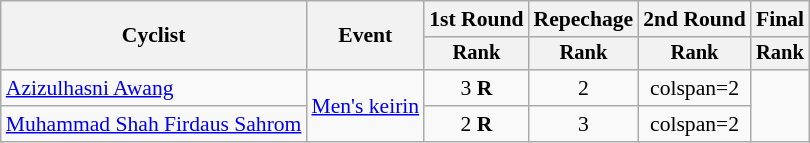<table class="wikitable" style="font-size:90%">
<tr>
<th rowspan=2>Cyclist</th>
<th rowspan=2>Event</th>
<th>1st Round</th>
<th>Repechage</th>
<th>2nd Round</th>
<th>Final</th>
</tr>
<tr style="font-size:95%">
<th>Rank</th>
<th>Rank</th>
<th>Rank</th>
<th>Rank</th>
</tr>
<tr align=center>
<td align=left><a href='#'>Azizulhasni Awang</a></td>
<td align=left rowspan=2><a href='#'>Men's keirin</a></td>
<td>3 <strong>R</strong></td>
<td>2</td>
<td>colspan=2 </td>
</tr>
<tr align=center>
<td align=left><a href='#'>Muhammad Shah Firdaus Sahrom</a></td>
<td>2 <strong>R</strong></td>
<td>3</td>
<td>colspan=2 </td>
</tr>
</table>
